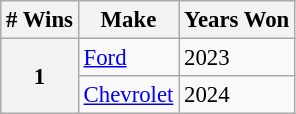<table class="wikitable" style="font-size: 95%;">
<tr>
<th># Wins</th>
<th>Make</th>
<th>Years Won</th>
</tr>
<tr>
<th rowspan="2">1</th>
<td> <a href='#'>Ford</a></td>
<td>2023</td>
</tr>
<tr>
<td> <a href='#'>Chevrolet</a></td>
<td>2024</td>
</tr>
</table>
